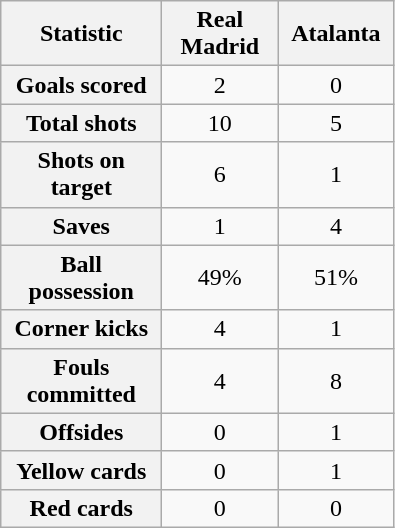<table class="wikitable plainrowheaders" style="text-align:center">
<tr>
<th scope="col" style="width:100px">Statistic</th>
<th scope="col" style="width:70px">Real Madrid</th>
<th scope="col" style="width:70px">Atalanta</th>
</tr>
<tr>
<th scope=row>Goals scored</th>
<td>2</td>
<td>0</td>
</tr>
<tr>
<th scope=row>Total shots</th>
<td>10</td>
<td>5</td>
</tr>
<tr>
<th scope=row>Shots on target</th>
<td>6</td>
<td>1</td>
</tr>
<tr>
<th scope=row>Saves</th>
<td>1</td>
<td>4</td>
</tr>
<tr>
<th scope=row>Ball possession</th>
<td>49%</td>
<td>51%</td>
</tr>
<tr>
<th scope=row>Corner kicks</th>
<td>4</td>
<td>1</td>
</tr>
<tr>
<th scope=row>Fouls committed</th>
<td>4</td>
<td>8</td>
</tr>
<tr>
<th scope=row>Offsides</th>
<td>0</td>
<td>1</td>
</tr>
<tr>
<th scope=row>Yellow cards</th>
<td>0</td>
<td>1</td>
</tr>
<tr>
<th scope=row>Red cards</th>
<td>0</td>
<td>0</td>
</tr>
</table>
